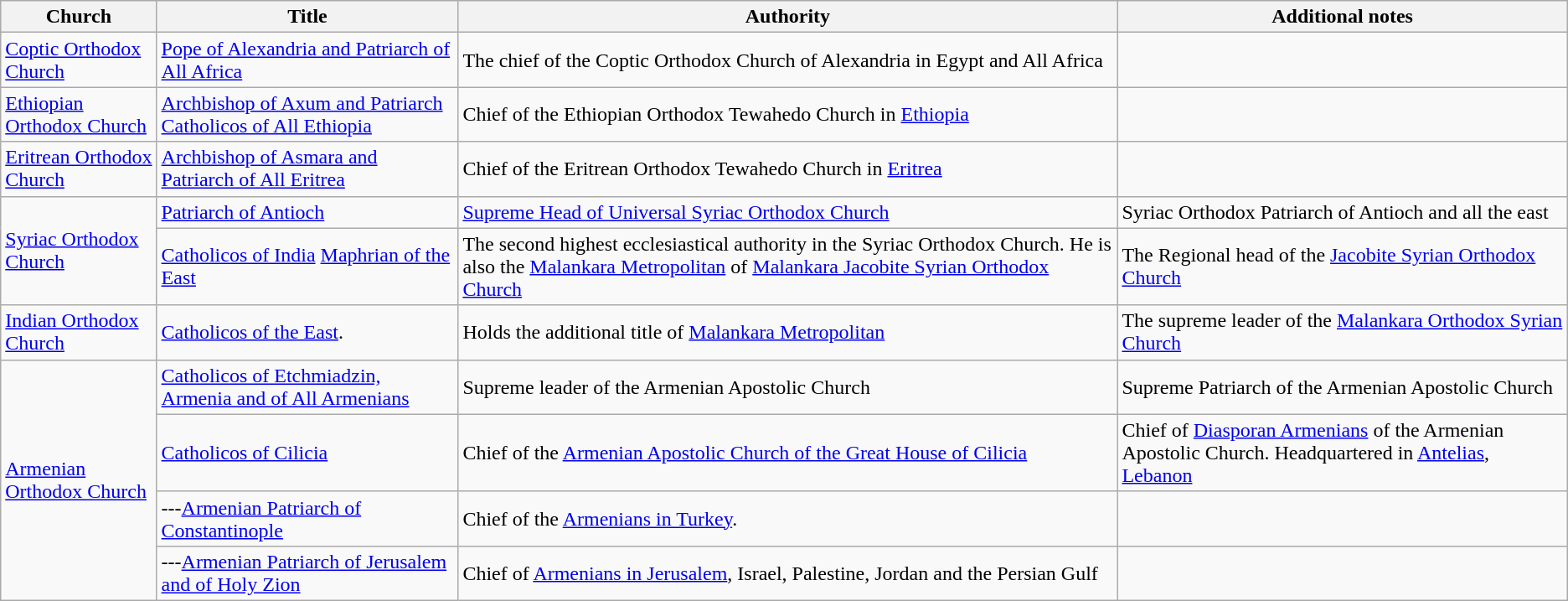<table class="wikitable" style="margin:0 auto 5 auto">
<tr>
<th>Church</th>
<th>Title</th>
<th>Authority</th>
<th>Additional notes</th>
</tr>
<tr>
<td rowspan="1"><a href='#'>Coptic Orthodox Church</a></td>
<td><a href='#'>Pope of Alexandria and Patriarch of All Africa</a></td>
<td>The chief of the  Coptic Orthodox Church of Alexandria in Egypt and All Africa</td>
</tr>
<tr>
<td rowspan="1"><a href='#'>Ethiopian Orthodox Church</a></td>
<td><a href='#'>Archbishop of Axum and Patriarch Catholicos of All Ethiopia</a></td>
<td>Chief of the Ethiopian Orthodox Tewahedo Church in <a href='#'>Ethiopia</a></td>
<td></td>
</tr>
<tr>
<td rowspan="1"><a href='#'>Eritrean Orthodox Church</a></td>
<td><a href='#'>Archbishop of Asmara and Patriarch of All Eritrea</a></td>
<td>Chief of the Eritrean Orthodox Tewahedo Church in <a href='#'>Eritrea</a></td>
<td></td>
</tr>
<tr>
<td rowspan="2"><a href='#'>Syriac Orthodox Church</a></td>
<td><a href='#'>Patriarch of Antioch</a></td>
<td><a href='#'>Supreme Head of Universal Syriac Orthodox Church</a></td>
<td>Syriac Orthodox Patriarch of Antioch and all the east</td>
</tr>
<tr>
<td><a href='#'>Catholicos of India</a> <a href='#'>Maphrian of the East</a></td>
<td>The second highest ecclesiastical authority in the Syriac Orthodox Church. He is also the <a href='#'>Malankara Metropolitan</a> of <a href='#'>Malankara Jacobite Syrian Orthodox Church</a></td>
<td>The Regional head of the <a href='#'>Jacobite Syrian Orthodox Church</a></td>
</tr>
<tr>
<td rowspan="1"><a href='#'>Indian Orthodox Church</a></td>
<td><a href='#'>Catholicos of the East</a>.</td>
<td>Holds the additional title of <a href='#'>Malankara Metropolitan</a></td>
<td>The supreme leader of the <a href='#'>Malankara Orthodox Syrian Church</a></td>
</tr>
<tr>
<td rowspan="4"><a href='#'>Armenian Orthodox Church</a></td>
<td><a href='#'>Catholicos of Etchmiadzin, Armenia and of All Armenians</a></td>
<td>Supreme leader of the  Armenian Apostolic Church</td>
<td>Supreme Patriarch of the Armenian Apostolic Church</td>
</tr>
<tr>
<td><a href='#'>Catholicos of Cilicia</a></td>
<td>Chief of the <a href='#'>Armenian Apostolic Church of the Great House of Cilicia</a></td>
<td>Chief of <a href='#'>Diasporan Armenians</a> of the Armenian Apostolic Church. Headquartered in <a href='#'>Antelias</a>, <a href='#'>Lebanon</a></td>
</tr>
<tr>
<td>---<a href='#'>Armenian Patriarch of Constantinople</a></td>
<td>Chief of the <a href='#'>Armenians in Turkey</a>.</td>
<td></td>
</tr>
<tr>
<td>---<a href='#'>Armenian Patriarch of Jerusalem and of Holy Zion</a></td>
<td>Chief of <a href='#'>Armenians in Jerusalem</a>, Israel, Palestine, Jordan and the Persian Gulf</td>
<td></td>
</tr>
</table>
